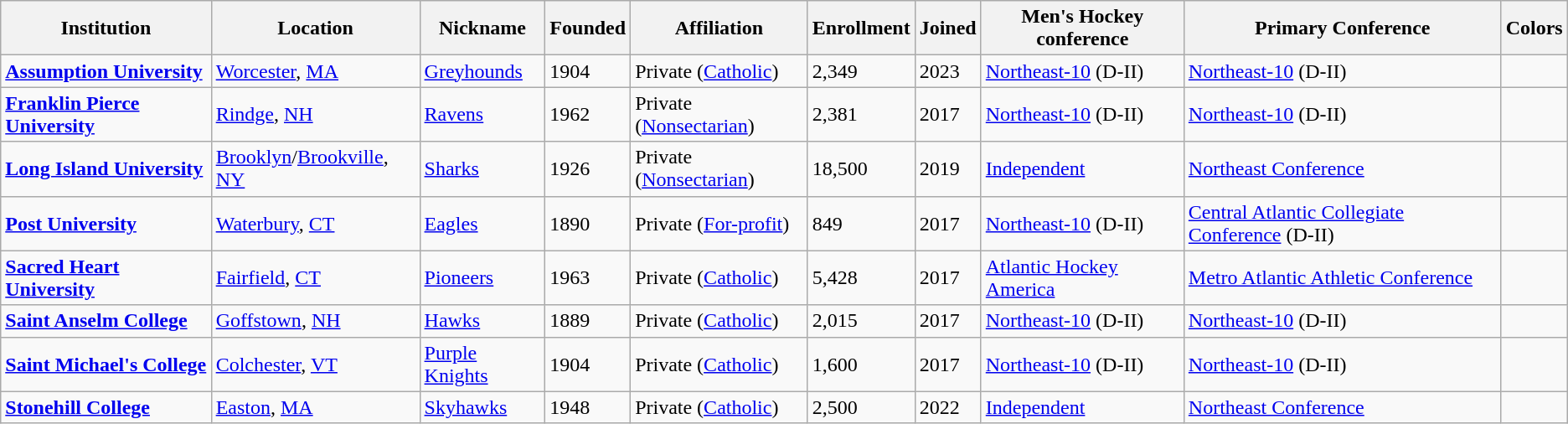<table class="wikitable sortable">
<tr>
<th>Institution</th>
<th>Location</th>
<th>Nickname</th>
<th>Founded</th>
<th>Affiliation</th>
<th>Enrollment</th>
<th>Joined</th>
<th>Men's Hockey conference</th>
<th>Primary Conference</th>
<th>Colors</th>
</tr>
<tr>
<td><strong><a href='#'>Assumption University</a></strong></td>
<td><a href='#'>Worcester</a>, <a href='#'>MA</a></td>
<td><a href='#'>Greyhounds</a></td>
<td>1904</td>
<td>Private (<a href='#'>Catholic</a>)</td>
<td>2,349</td>
<td>2023</td>
<td><a href='#'>Northeast-10</a> (D-II)</td>
<td><a href='#'>Northeast-10</a> (D-II)</td>
<td> </td>
</tr>
<tr>
<td><strong><a href='#'>Franklin Pierce University</a></strong></td>
<td><a href='#'>Rindge</a>, <a href='#'>NH</a></td>
<td><a href='#'>Ravens</a></td>
<td>1962</td>
<td>Private (<a href='#'>Nonsectarian</a>)</td>
<td>2,381</td>
<td>2017</td>
<td><a href='#'>Northeast-10</a> (D-II)</td>
<td><a href='#'>Northeast-10</a> (D-II)</td>
<td> </td>
</tr>
<tr>
<td><strong><a href='#'>Long Island University</a></strong></td>
<td><a href='#'>Brooklyn</a>/<a href='#'>Brookville</a>, <a href='#'>NY</a></td>
<td><a href='#'>Sharks</a></td>
<td>1926</td>
<td>Private (<a href='#'>Nonsectarian</a>)</td>
<td>18,500</td>
<td>2019</td>
<td><a href='#'>Independent</a></td>
<td><a href='#'>Northeast Conference</a></td>
<td> </td>
</tr>
<tr>
<td><strong><a href='#'>Post University</a></strong></td>
<td><a href='#'>Waterbury</a>, <a href='#'>CT</a></td>
<td><a href='#'>Eagles</a></td>
<td>1890</td>
<td>Private (<a href='#'>For-profit</a>)</td>
<td>849</td>
<td>2017</td>
<td><a href='#'>Northeast-10</a> (D-II)</td>
<td><a href='#'>Central Atlantic Collegiate Conference</a> (D-II)</td>
<td> </td>
</tr>
<tr>
<td><strong><a href='#'>Sacred Heart University</a></strong></td>
<td><a href='#'>Fairfield</a>, <a href='#'>CT</a></td>
<td><a href='#'>Pioneers</a></td>
<td>1963</td>
<td>Private (<a href='#'>Catholic</a>)</td>
<td>5,428</td>
<td>2017</td>
<td><a href='#'>Atlantic Hockey America</a></td>
<td><a href='#'>Metro Atlantic Athletic Conference</a></td>
<td> </td>
</tr>
<tr>
<td><strong><a href='#'>Saint Anselm College</a></strong></td>
<td><a href='#'>Goffstown</a>, <a href='#'>NH</a></td>
<td><a href='#'>Hawks</a></td>
<td>1889</td>
<td>Private (<a href='#'>Catholic</a>)</td>
<td>2,015</td>
<td>2017</td>
<td><a href='#'>Northeast-10</a> (D-II)</td>
<td><a href='#'>Northeast-10</a> (D-II)</td>
<td> </td>
</tr>
<tr>
<td><strong><a href='#'>Saint Michael's College</a></strong></td>
<td><a href='#'>Colchester</a>, <a href='#'>VT</a></td>
<td><a href='#'>Purple Knights</a></td>
<td>1904</td>
<td>Private (<a href='#'>Catholic</a>)</td>
<td>1,600</td>
<td>2017</td>
<td><a href='#'>Northeast-10</a> (D-II)</td>
<td><a href='#'>Northeast-10</a> (D-II)</td>
<td> </td>
</tr>
<tr>
<td><strong><a href='#'>Stonehill College</a></strong></td>
<td><a href='#'>Easton</a>, <a href='#'>MA</a></td>
<td><a href='#'>Skyhawks</a></td>
<td>1948</td>
<td>Private (<a href='#'>Catholic</a>)</td>
<td>2,500</td>
<td>2022</td>
<td><a href='#'>Independent</a></td>
<td><a href='#'>Northeast Conference</a></td>
<td> </td>
</tr>
</table>
